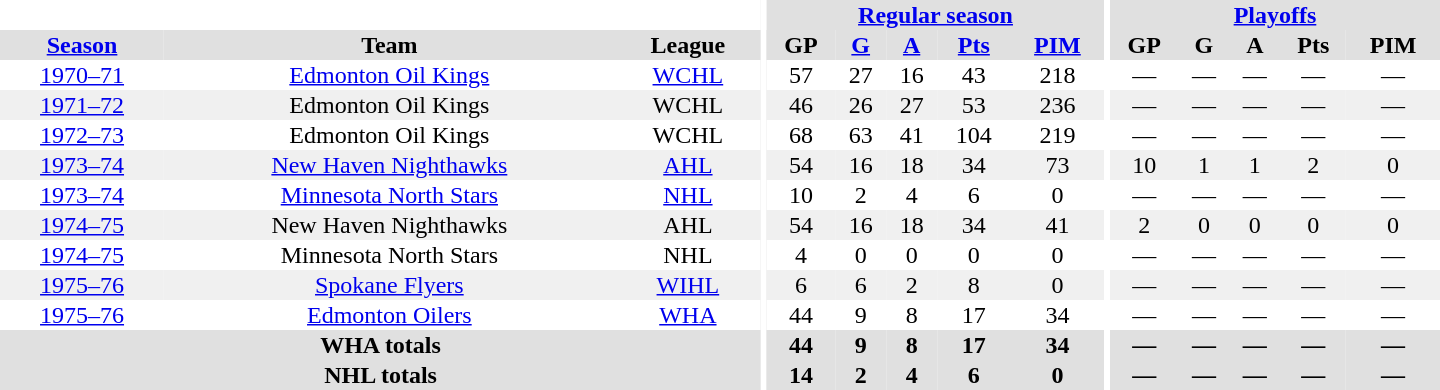<table border="0" cellpadding="1" cellspacing="0" style="text-align:center; width:60em">
<tr bgcolor="#e0e0e0">
<th colspan="3" bgcolor="#ffffff"></th>
<th rowspan="100" bgcolor="#ffffff"></th>
<th colspan="5"><a href='#'>Regular season</a></th>
<th rowspan="100" bgcolor="#ffffff"></th>
<th colspan="5"><a href='#'>Playoffs</a></th>
</tr>
<tr bgcolor="#e0e0e0">
<th><a href='#'>Season</a></th>
<th>Team</th>
<th>League</th>
<th>GP</th>
<th><a href='#'>G</a></th>
<th><a href='#'>A</a></th>
<th><a href='#'>Pts</a></th>
<th><a href='#'>PIM</a></th>
<th>GP</th>
<th>G</th>
<th>A</th>
<th>Pts</th>
<th>PIM</th>
</tr>
<tr>
<td><a href='#'>1970–71</a></td>
<td><a href='#'>Edmonton Oil Kings</a></td>
<td><a href='#'>WCHL</a></td>
<td>57</td>
<td>27</td>
<td>16</td>
<td>43</td>
<td>218</td>
<td>—</td>
<td>—</td>
<td>—</td>
<td>—</td>
<td>—</td>
</tr>
<tr bgcolor="#f0f0f0">
<td><a href='#'>1971–72</a></td>
<td>Edmonton Oil Kings</td>
<td>WCHL</td>
<td>46</td>
<td>26</td>
<td>27</td>
<td>53</td>
<td>236</td>
<td>—</td>
<td>—</td>
<td>—</td>
<td>—</td>
<td>—</td>
</tr>
<tr>
<td><a href='#'>1972–73</a></td>
<td>Edmonton Oil Kings</td>
<td>WCHL</td>
<td>68</td>
<td>63</td>
<td>41</td>
<td>104</td>
<td>219</td>
<td>—</td>
<td>—</td>
<td>—</td>
<td>—</td>
<td>—</td>
</tr>
<tr bgcolor="#f0f0f0">
<td><a href='#'>1973–74</a></td>
<td><a href='#'>New Haven Nighthawks</a></td>
<td><a href='#'>AHL</a></td>
<td>54</td>
<td>16</td>
<td>18</td>
<td>34</td>
<td>73</td>
<td>10</td>
<td>1</td>
<td>1</td>
<td>2</td>
<td>0</td>
</tr>
<tr>
<td><a href='#'>1973–74</a></td>
<td><a href='#'>Minnesota North Stars</a></td>
<td><a href='#'>NHL</a></td>
<td>10</td>
<td>2</td>
<td>4</td>
<td>6</td>
<td>0</td>
<td>—</td>
<td>—</td>
<td>—</td>
<td>—</td>
<td>—</td>
</tr>
<tr bgcolor="#f0f0f0">
<td><a href='#'>1974–75</a></td>
<td>New Haven Nighthawks</td>
<td>AHL</td>
<td>54</td>
<td>16</td>
<td>18</td>
<td>34</td>
<td>41</td>
<td>2</td>
<td>0</td>
<td>0</td>
<td>0</td>
<td>0</td>
</tr>
<tr>
<td><a href='#'>1974–75</a></td>
<td>Minnesota North Stars</td>
<td>NHL</td>
<td>4</td>
<td>0</td>
<td>0</td>
<td>0</td>
<td>0</td>
<td>—</td>
<td>—</td>
<td>—</td>
<td>—</td>
<td>—</td>
</tr>
<tr bgcolor="#f0f0f0">
<td><a href='#'>1975–76</a></td>
<td><a href='#'>Spokane Flyers</a></td>
<td><a href='#'>WIHL</a></td>
<td>6</td>
<td>6</td>
<td>2</td>
<td>8</td>
<td>0</td>
<td>—</td>
<td>—</td>
<td>—</td>
<td>—</td>
<td>—</td>
</tr>
<tr>
<td><a href='#'>1975–76</a></td>
<td><a href='#'>Edmonton Oilers</a></td>
<td><a href='#'>WHA</a></td>
<td>44</td>
<td>9</td>
<td>8</td>
<td>17</td>
<td>34</td>
<td>—</td>
<td>—</td>
<td>—</td>
<td>—</td>
<td>—</td>
</tr>
<tr bgcolor="#e0e0e0">
<th colspan="3">WHA totals</th>
<th>44</th>
<th>9</th>
<th>8</th>
<th>17</th>
<th>34</th>
<th>—</th>
<th>—</th>
<th>—</th>
<th>—</th>
<th>—</th>
</tr>
<tr bgcolor="#e0e0e0">
<th colspan="3">NHL totals</th>
<th>14</th>
<th>2</th>
<th>4</th>
<th>6</th>
<th>0</th>
<th>—</th>
<th>—</th>
<th>—</th>
<th>—</th>
<th>—</th>
</tr>
</table>
